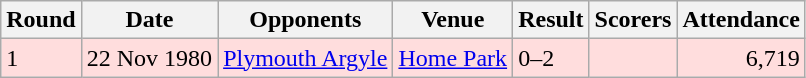<table class="wikitable">
<tr>
<th>Round</th>
<th>Date</th>
<th>Opponents</th>
<th>Venue</th>
<th>Result</th>
<th>Scorers</th>
<th>Attendance</th>
</tr>
<tr bgcolor="#ffdddd">
<td>1</td>
<td>22 Nov 1980</td>
<td><a href='#'>Plymouth Argyle</a></td>
<td><a href='#'>Home Park</a></td>
<td>0–2</td>
<td></td>
<td align="right">6,719</td>
</tr>
</table>
